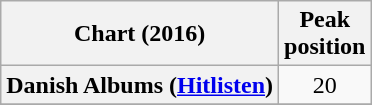<table class="wikitable sortable plainrowheaders" style="text-align:center">
<tr>
<th scope="col">Chart (2016)</th>
<th scope="col">Peak<br>position</th>
</tr>
<tr>
<th scope="row">Danish Albums (<a href='#'>Hitlisten</a>)</th>
<td>20</td>
</tr>
<tr>
</tr>
</table>
